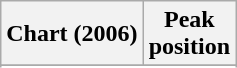<table class="wikitable sortable plainrowheaders" style="text-align:center">
<tr>
<th scope="col">Chart (2006)</th>
<th scope="col">Peak<br> position</th>
</tr>
<tr>
</tr>
<tr>
</tr>
</table>
